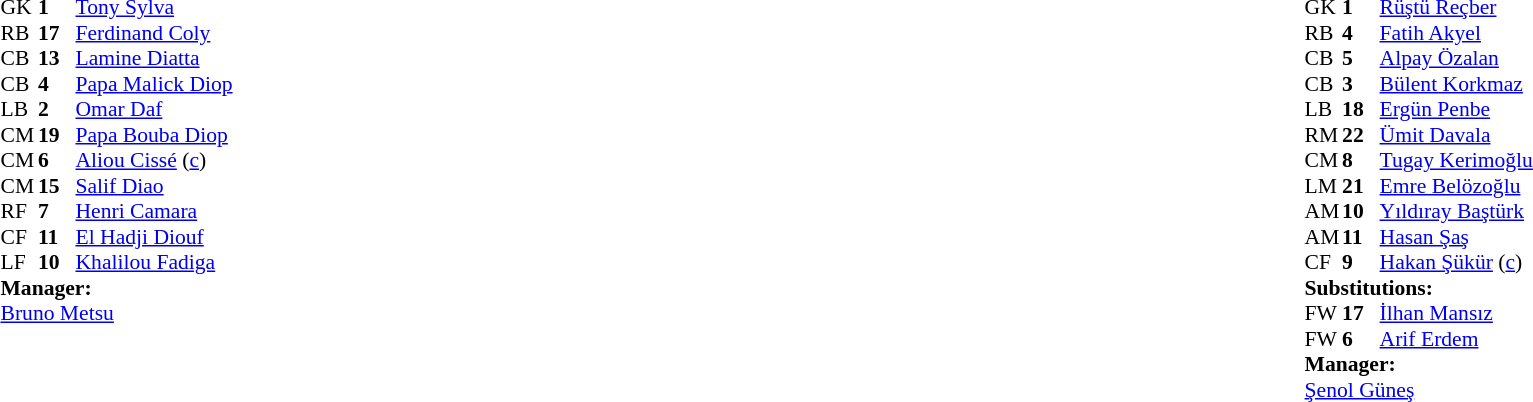<table width="100%">
<tr>
<td valign="top" width="50%"><br><table style="font-size: 90%" cellspacing="0" cellpadding="0">
<tr>
<th width="25"></th>
<th width="25"></th>
</tr>
<tr>
<td>GK</td>
<td><strong>1</strong></td>
<td><a href='#'>Tony Sylva</a></td>
</tr>
<tr>
<td>RB</td>
<td><strong>17</strong></td>
<td><a href='#'>Ferdinand Coly</a></td>
</tr>
<tr>
<td>CB</td>
<td><strong>13</strong></td>
<td><a href='#'>Lamine Diatta</a></td>
</tr>
<tr>
<td>CB</td>
<td><strong>4</strong></td>
<td><a href='#'>Papa Malick Diop</a></td>
</tr>
<tr>
<td>LB</td>
<td><strong>2</strong></td>
<td><a href='#'>Omar Daf</a></td>
<td></td>
</tr>
<tr>
<td>CM</td>
<td><strong>19</strong></td>
<td><a href='#'>Papa Bouba Diop</a></td>
</tr>
<tr>
<td>CM</td>
<td><strong>6</strong></td>
<td><a href='#'>Aliou Cissé</a> (<a href='#'>c</a>)</td>
<td></td>
</tr>
<tr>
<td>CM</td>
<td><strong>15</strong></td>
<td><a href='#'>Salif Diao</a></td>
</tr>
<tr>
<td>RF</td>
<td><strong>7</strong></td>
<td><a href='#'>Henri Camara</a></td>
</tr>
<tr>
<td>CF</td>
<td><strong>11</strong></td>
<td><a href='#'>El Hadji Diouf</a></td>
</tr>
<tr>
<td>LF</td>
<td><strong>10</strong></td>
<td><a href='#'>Khalilou Fadiga</a></td>
</tr>
<tr>
<td colspan=3><strong>Manager:</strong></td>
</tr>
<tr>
<td colspan="4"> <a href='#'>Bruno Metsu</a></td>
</tr>
</table>
</td>
<td></td>
<td valign="top" width="50%"><br><table style="font-size: 90%" cellspacing="0" cellpadding="0" align="center">
<tr>
<th width="25"></th>
<th width="25"></th>
</tr>
<tr>
<td>GK</td>
<td><strong>1</strong></td>
<td><a href='#'>Rüştü Reçber</a></td>
</tr>
<tr>
<td>RB</td>
<td><strong>4</strong></td>
<td><a href='#'>Fatih Akyel</a></td>
</tr>
<tr>
<td>CB</td>
<td><strong>5</strong></td>
<td><a href='#'>Alpay Özalan</a></td>
</tr>
<tr>
<td>CB</td>
<td><strong>3</strong></td>
<td><a href='#'>Bülent Korkmaz</a></td>
</tr>
<tr>
<td>LB</td>
<td><strong>18</strong></td>
<td><a href='#'>Ergün Penbe</a></td>
</tr>
<tr>
<td>RM</td>
<td><strong>22</strong></td>
<td><a href='#'>Ümit Davala</a></td>
</tr>
<tr>
<td>CM</td>
<td><strong>8</strong></td>
<td><a href='#'>Tugay Kerimoğlu</a></td>
</tr>
<tr>
<td>LM</td>
<td><strong>21</strong></td>
<td><a href='#'>Emre Belözoğlu</a></td>
<td></td>
<td></td>
</tr>
<tr>
<td>AM</td>
<td><strong>10</strong></td>
<td><a href='#'>Yıldıray Baştürk</a></td>
</tr>
<tr>
<td>AM</td>
<td><strong>11</strong></td>
<td><a href='#'>Hasan Şaş</a></td>
</tr>
<tr>
<td>CF</td>
<td><strong>9</strong></td>
<td><a href='#'>Hakan Şükür</a> (<a href='#'>c</a>)</td>
<td></td>
<td></td>
</tr>
<tr>
<td colspan=3><strong>Substitutions:</strong></td>
</tr>
<tr>
<td>FW</td>
<td><strong>17</strong></td>
<td><a href='#'>İlhan Mansız</a></td>
<td></td>
<td></td>
</tr>
<tr>
<td>FW</td>
<td><strong>6</strong></td>
<td><a href='#'>Arif Erdem</a></td>
<td></td>
<td></td>
</tr>
<tr>
<td colspan=3><strong>Manager:</strong></td>
</tr>
<tr>
<td colspan="4"><a href='#'>Şenol Güneş</a></td>
</tr>
</table>
</td>
</tr>
</table>
